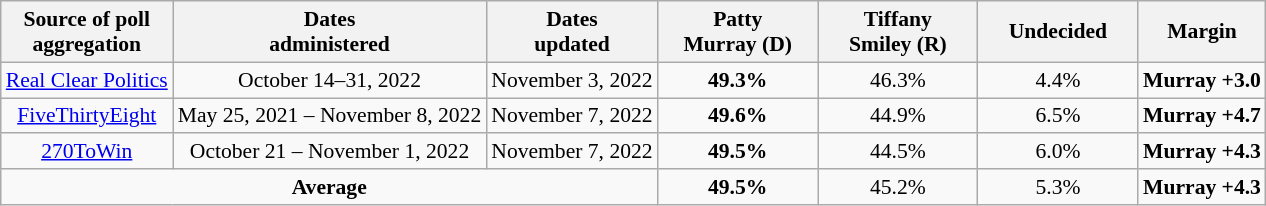<table class="wikitable sortable" style="text-align:center;font-size:90%;line-height:17px">
<tr>
<th>Source of poll<br>aggregation</th>
<th>Dates<br>administered</th>
<th>Dates<br>updated</th>
<th style="width:100px;">Patty<br>Murray (D)</th>
<th style="width:100px;">Tiffany<br>Smiley (R)</th>
<th style="width:100px;">Undecided<br></th>
<th>Margin</th>
</tr>
<tr>
<td><a href='#'>Real Clear Politics</a></td>
<td>October 14–31, 2022</td>
<td>November 3, 2022</td>
<td><strong>49.3%</strong></td>
<td>46.3%</td>
<td>4.4%</td>
<td><strong>Murray +3.0</strong></td>
</tr>
<tr>
<td><a href='#'>FiveThirtyEight</a></td>
<td>May 25, 2021 – November 8, 2022</td>
<td>November 7, 2022</td>
<td><strong>49.6%</strong></td>
<td>44.9%</td>
<td>6.5%</td>
<td><strong>Murray +4.7</strong></td>
</tr>
<tr>
<td><a href='#'>270ToWin</a></td>
<td>October 21 – November 1, 2022</td>
<td>November 7, 2022</td>
<td><strong>49.5%</strong></td>
<td>44.5%</td>
<td>6.0%</td>
<td><strong>Murray +4.3</strong></td>
</tr>
<tr>
<td colspan="3"><strong>Average</strong></td>
<td><strong>49.5%</strong></td>
<td>45.2%</td>
<td>5.3%</td>
<td><strong>Murray +4.3</strong></td>
</tr>
</table>
